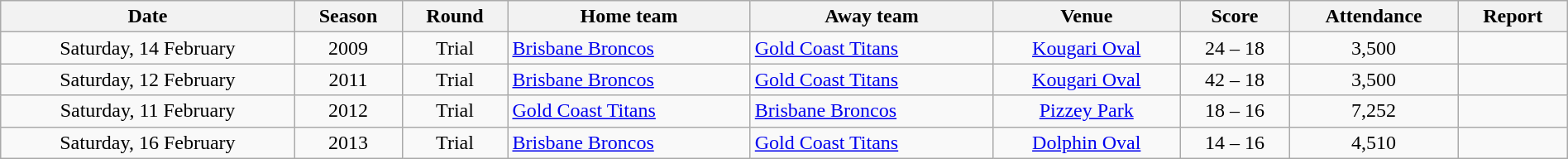<table class="wikitable" style="text-align:center;" width="100%">
<tr>
<th>Date</th>
<th>Season</th>
<th>Round</th>
<th>Home team</th>
<th>Away team</th>
<th>Venue</th>
<th>Score</th>
<th>Attendance</th>
<th>Report</th>
</tr>
<tr>
<td>Saturday, 14 February</td>
<td>2009</td>
<td>Trial</td>
<td style="text-align:left;"> <a href='#'>Brisbane Broncos</a></td>
<td style="text-align:left;"> <a href='#'>Gold Coast Titans</a></td>
<td><a href='#'>Kougari Oval</a></td>
<td>24 – 18</td>
<td>3,500</td>
<td></td>
</tr>
<tr>
<td>Saturday, 12 February</td>
<td>2011</td>
<td>Trial</td>
<td style="text-align:left;"> <a href='#'>Brisbane Broncos</a></td>
<td style="text-align:left;"> <a href='#'>Gold Coast Titans</a></td>
<td><a href='#'>Kougari Oval</a></td>
<td>42 – 18</td>
<td>3,500</td>
<td></td>
</tr>
<tr>
<td>Saturday, 11 February</td>
<td>2012</td>
<td>Trial</td>
<td style="text-align:left;"> <a href='#'>Gold Coast Titans</a></td>
<td style="text-align:left;"> <a href='#'>Brisbane Broncos</a></td>
<td><a href='#'>Pizzey Park</a></td>
<td>18 – 16</td>
<td>7,252</td>
<td></td>
</tr>
<tr>
<td>Saturday, 16 February</td>
<td>2013</td>
<td>Trial</td>
<td style="text-align:left;"> <a href='#'>Brisbane Broncos</a></td>
<td style="text-align:left;"> <a href='#'>Gold Coast Titans</a></td>
<td><a href='#'>Dolphin Oval</a></td>
<td>14 – 16</td>
<td>4,510</td>
<td></td>
</tr>
</table>
